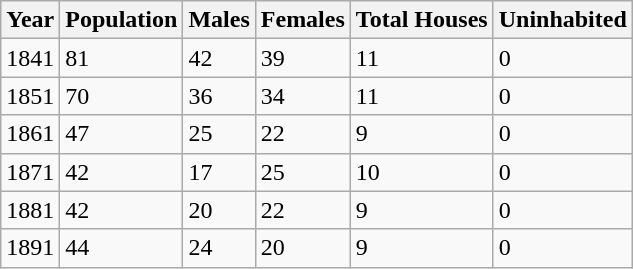<table class="wikitable">
<tr>
<th>Year</th>
<th>Population</th>
<th>Males</th>
<th>Females</th>
<th>Total Houses</th>
<th>Uninhabited</th>
</tr>
<tr>
<td>1841</td>
<td>81</td>
<td>42</td>
<td>39</td>
<td>11</td>
<td>0</td>
</tr>
<tr>
<td>1851</td>
<td>70</td>
<td>36</td>
<td>34</td>
<td>11</td>
<td>0</td>
</tr>
<tr>
<td>1861</td>
<td>47</td>
<td>25</td>
<td>22</td>
<td>9</td>
<td>0</td>
</tr>
<tr>
<td>1871</td>
<td>42</td>
<td>17</td>
<td>25</td>
<td>10</td>
<td>0</td>
</tr>
<tr>
<td>1881</td>
<td>42</td>
<td>20</td>
<td>22</td>
<td>9</td>
<td>0</td>
</tr>
<tr>
<td>1891</td>
<td>44</td>
<td>24</td>
<td>20</td>
<td>9</td>
<td>0</td>
</tr>
</table>
